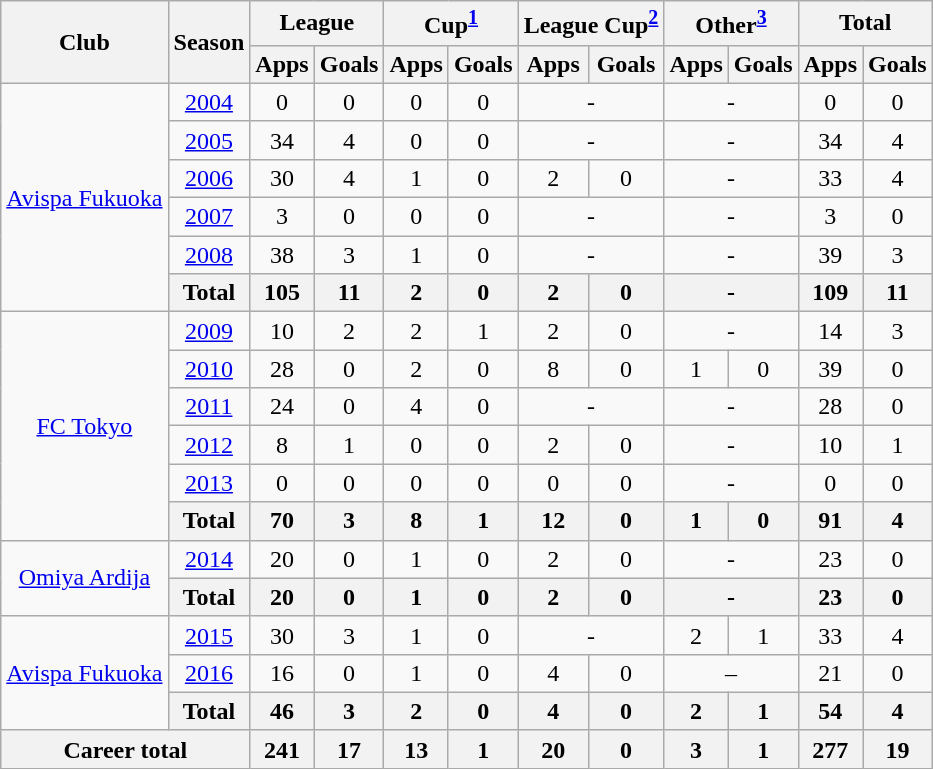<table class="wikitable" style="text-align:center;">
<tr>
<th rowspan="2">Club</th>
<th rowspan="2">Season</th>
<th colspan="2">League</th>
<th colspan="2">Cup<sup><a href='#'>1</a></sup></th>
<th colspan="2">League Cup<sup><a href='#'>2</a></sup></th>
<th colspan="2">Other<sup><a href='#'>3</a></sup></th>
<th colspan="2">Total</th>
</tr>
<tr>
<th>Apps</th>
<th>Goals</th>
<th>Apps</th>
<th>Goals</th>
<th>Apps</th>
<th>Goals</th>
<th>Apps</th>
<th>Goals</th>
<th>Apps</th>
<th>Goals</th>
</tr>
<tr>
<td rowspan="6"><a href='#'>Avispa Fukuoka</a></td>
<td><a href='#'>2004</a></td>
<td>0</td>
<td>0</td>
<td>0</td>
<td>0</td>
<td colspan="2">-</td>
<td colspan="2">-</td>
<td>0</td>
<td>0</td>
</tr>
<tr>
<td><a href='#'>2005</a></td>
<td>34</td>
<td>4</td>
<td>0</td>
<td>0</td>
<td colspan="2">-</td>
<td colspan="2">-</td>
<td>34</td>
<td>4</td>
</tr>
<tr>
<td><a href='#'>2006</a></td>
<td>30</td>
<td>4</td>
<td>1</td>
<td>0</td>
<td>2</td>
<td>0</td>
<td colspan="2">-</td>
<td>33</td>
<td>4</td>
</tr>
<tr>
<td><a href='#'>2007</a></td>
<td>3</td>
<td>0</td>
<td>0</td>
<td>0</td>
<td colspan="2">-</td>
<td colspan="2">-</td>
<td>3</td>
<td>0</td>
</tr>
<tr>
<td><a href='#'>2008</a></td>
<td>38</td>
<td>3</td>
<td>1</td>
<td>0</td>
<td colspan="2">-</td>
<td colspan="2">-</td>
<td>39</td>
<td>3</td>
</tr>
<tr>
<th colspan="1">Total</th>
<th>105</th>
<th>11</th>
<th>2</th>
<th>0</th>
<th>2</th>
<th>0</th>
<th colspan="2">-</th>
<th>109</th>
<th>11</th>
</tr>
<tr>
<td rowspan="6"><a href='#'>FC Tokyo</a></td>
<td><a href='#'>2009</a></td>
<td>10</td>
<td>2</td>
<td>2</td>
<td>1</td>
<td>2</td>
<td>0</td>
<td colspan="2">-</td>
<td>14</td>
<td>3</td>
</tr>
<tr>
<td><a href='#'>2010</a></td>
<td>28</td>
<td>0</td>
<td>2</td>
<td>0</td>
<td>8</td>
<td>0</td>
<td>1</td>
<td>0</td>
<td>39</td>
<td>0</td>
</tr>
<tr>
<td><a href='#'>2011</a></td>
<td>24</td>
<td>0</td>
<td>4</td>
<td>0</td>
<td colspan="2">-</td>
<td colspan="2">-</td>
<td>28</td>
<td>0</td>
</tr>
<tr>
<td><a href='#'>2012</a></td>
<td>8</td>
<td>1</td>
<td>0</td>
<td>0</td>
<td>2</td>
<td>0</td>
<td colspan="2">-</td>
<td>10</td>
<td>1</td>
</tr>
<tr>
<td><a href='#'>2013</a></td>
<td>0</td>
<td>0</td>
<td>0</td>
<td>0</td>
<td>0</td>
<td>0</td>
<td colspan="2">-</td>
<td>0</td>
<td>0</td>
</tr>
<tr>
<th colspan="1">Total</th>
<th>70</th>
<th>3</th>
<th>8</th>
<th>1</th>
<th>12</th>
<th>0</th>
<th>1</th>
<th>0</th>
<th>91</th>
<th>4</th>
</tr>
<tr>
<td rowspan="2"><a href='#'>Omiya Ardija</a></td>
<td><a href='#'>2014</a></td>
<td>20</td>
<td>0</td>
<td>1</td>
<td>0</td>
<td>2</td>
<td>0</td>
<td colspan="2">-</td>
<td>23</td>
<td>0</td>
</tr>
<tr>
<th colspan="1">Total</th>
<th>20</th>
<th>0</th>
<th>1</th>
<th>0</th>
<th>2</th>
<th>0</th>
<th colspan="2">-</th>
<th>23</th>
<th>0</th>
</tr>
<tr>
<td rowspan="3"><a href='#'>Avispa Fukuoka</a></td>
<td><a href='#'>2015</a></td>
<td>30</td>
<td>3</td>
<td>1</td>
<td>0</td>
<td colspan="2">-</td>
<td>2</td>
<td>1</td>
<td>33</td>
<td>4</td>
</tr>
<tr>
<td><a href='#'>2016</a></td>
<td>16</td>
<td>0</td>
<td>1</td>
<td>0</td>
<td>4</td>
<td>0</td>
<td colspan="2">–</td>
<td>21</td>
<td>0</td>
</tr>
<tr>
<th colspan="1">Total</th>
<th>46</th>
<th>3</th>
<th>2</th>
<th>0</th>
<th>4</th>
<th>0</th>
<th>2</th>
<th>1</th>
<th>54</th>
<th>4</th>
</tr>
<tr>
<th colspan="2">Career total</th>
<th>241</th>
<th>17</th>
<th>13</th>
<th>1</th>
<th>20</th>
<th>0</th>
<th>3</th>
<th>1</th>
<th>277</th>
<th>19</th>
</tr>
</table>
